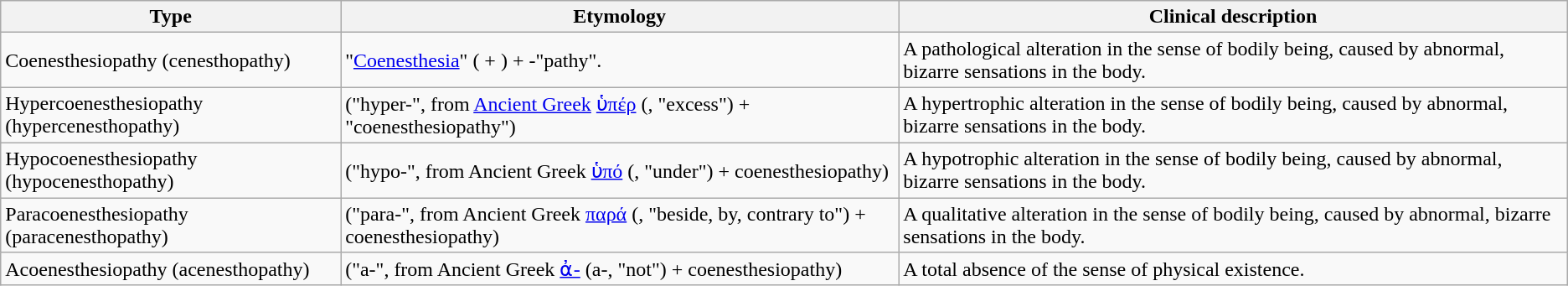<table class="wikitable">
<tr>
<th>Type </th>
<th>Etymology</th>
<th>Clinical description</th>
</tr>
<tr>
<td>Coenesthesiopathy (cenesthopathy)</td>
<td>"<a href='#'>Coenesthesia</a>" ( + ) + -"pathy".</td>
<td>A pathological alteration in the sense of bodily being, caused by abnormal, bizarre sensations in the body.</td>
</tr>
<tr>
<td>Hypercoenesthesiopathy (hypercenesthopathy)</td>
<td>("hyper-", from <a href='#'>Ancient Greek</a> <a href='#'>ὑπέρ</a> (, "excess") + "coenesthesiopathy")</td>
<td>A hypertrophic alteration in the sense of bodily being, caused by abnormal, bizarre sensations in the body.</td>
</tr>
<tr>
<td>Hypocoenesthesiopathy (hypocenesthopathy)</td>
<td>("hypo-", from Ancient Greek <a href='#'>ὑπό</a> (, "under") + coenesthesiopathy)</td>
<td>A hypotrophic alteration in the sense of bodily being, caused by abnormal, bizarre sensations in the body.</td>
</tr>
<tr>
<td>Paracoenesthesiopathy (paracenesthopathy)</td>
<td>("para-", from Ancient Greek <a href='#'>παρά</a> (, "beside, by, contrary to") + coenesthesiopathy)</td>
<td>A qualitative alteration in the sense of bodily being, caused by abnormal, bizarre sensations in the body.</td>
</tr>
<tr>
<td>Acoenesthesiopathy (acenesthopathy)</td>
<td>("a-", from Ancient Greek <a href='#'>ἀ-</a> (a-, "not") + coenesthesiopathy)</td>
<td>A total absence of the sense of physical existence.</td>
</tr>
</table>
